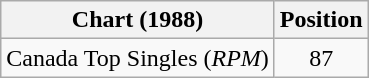<table class="wikitable">
<tr>
<th>Chart (1988)</th>
<th>Position</th>
</tr>
<tr>
<td>Canada Top Singles (<em>RPM</em>)</td>
<td align="center">87</td>
</tr>
</table>
